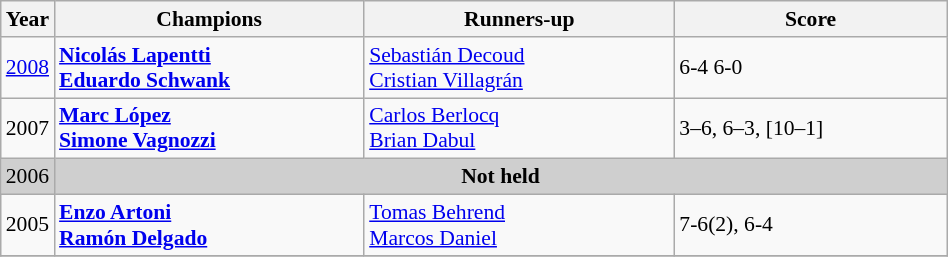<table class="wikitable" style="font-size:90%">
<tr>
<th>Year</th>
<th width="200">Champions</th>
<th width="200">Runners-up</th>
<th width="175">Score</th>
</tr>
<tr>
<td><a href='#'>2008</a></td>
<td> <strong><a href='#'>Nicolás Lapentti</a><br> <a href='#'>Eduardo Schwank</a></strong></td>
<td> <a href='#'>Sebastián Decoud</a><br> <a href='#'>Cristian Villagrán</a></td>
<td>6-4 6-0</td>
</tr>
<tr>
<td>2007</td>
<td> <strong><a href='#'>Marc López</a></strong><br> <strong><a href='#'>Simone Vagnozzi</a></strong></td>
<td> <a href='#'>Carlos Berlocq</a><br> <a href='#'>Brian Dabul</a></td>
<td>3–6, 6–3, [10–1]</td>
</tr>
<tr>
<td style="background:#cfcfcf">2006</td>
<td colspan=3 align=center style="background:#cfcfcf"><strong>Not held</strong></td>
</tr>
<tr>
<td>2005</td>
<td> <strong><a href='#'>Enzo Artoni</a></strong><br> <strong><a href='#'>Ramón Delgado</a></strong></td>
<td> <a href='#'>Tomas Behrend</a> <br> <a href='#'>Marcos Daniel</a></td>
<td>7-6(2), 6-4</td>
</tr>
<tr>
</tr>
</table>
